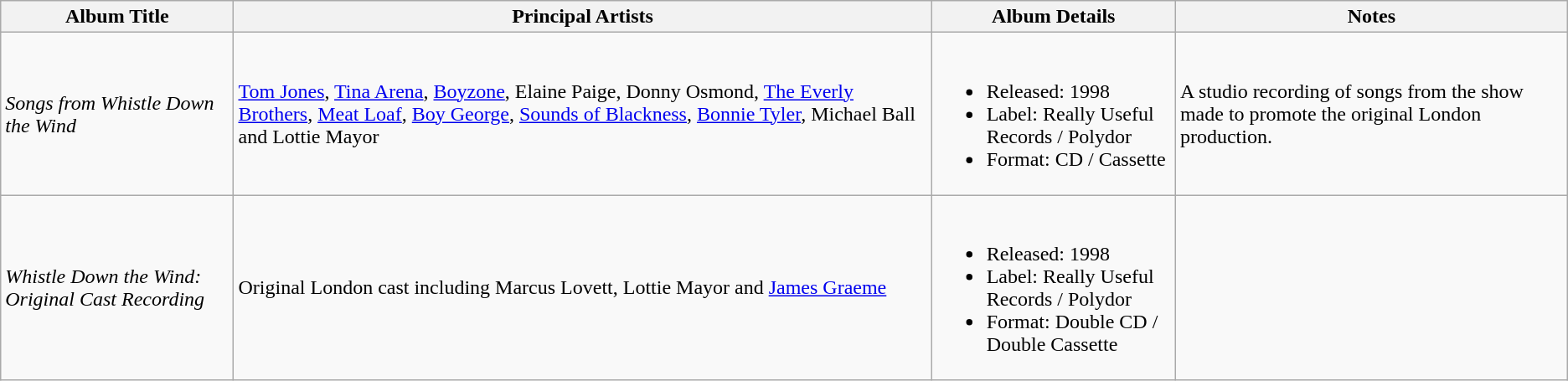<table class="wikitable">
<tr>
<th>Album Title</th>
<th>Principal Artists</th>
<th>Album Details</th>
<th>Notes</th>
</tr>
<tr>
<td><em>Songs from Whistle Down the Wind</em></td>
<td><a href='#'>Tom Jones</a>, <a href='#'>Tina Arena</a>, <a href='#'>Boyzone</a>, Elaine Paige, Donny Osmond, <a href='#'>The Everly Brothers</a>, <a href='#'>Meat Loaf</a>, <a href='#'>Boy George</a>, <a href='#'>Sounds of Blackness</a>, <a href='#'>Bonnie Tyler</a>, Michael Ball and Lottie Mayor</td>
<td><br><ul><li>Released: 1998</li><li>Label: Really Useful Records / Polydor</li><li>Format: CD / Cassette</li></ul></td>
<td>A studio recording of songs from the show made to promote the original London production.</td>
</tr>
<tr>
<td><em>Whistle Down the Wind: Original Cast Recording</em></td>
<td>Original London cast including Marcus Lovett, Lottie Mayor and <a href='#'>James Graeme</a></td>
<td><br><ul><li>Released: 1998</li><li>Label: Really Useful Records / Polydor</li><li>Format: Double CD / Double Cassette</li></ul></td>
<td></td>
</tr>
</table>
